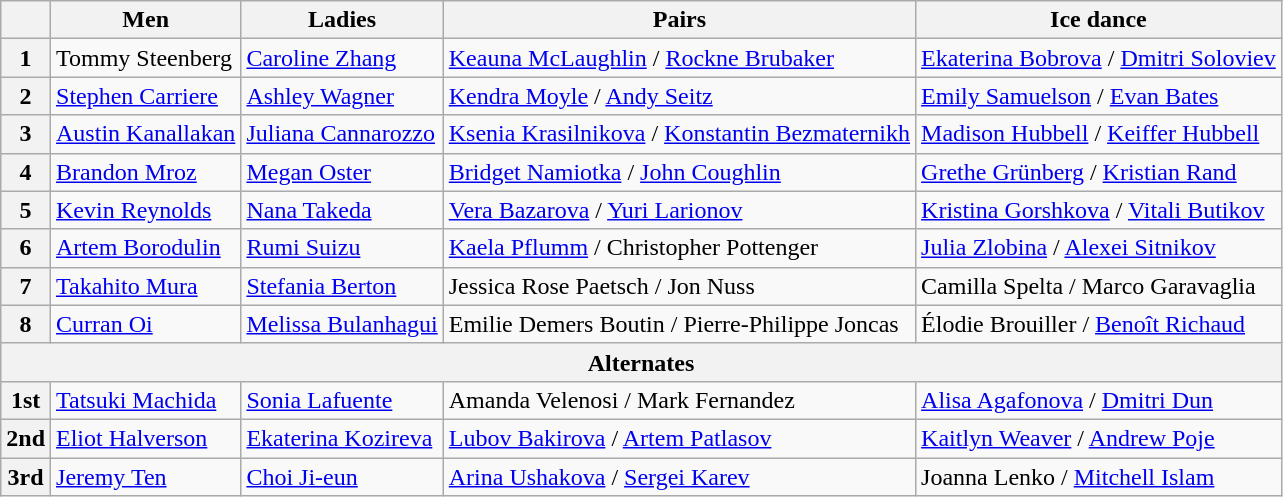<table class="wikitable">
<tr>
<th></th>
<th>Men</th>
<th>Ladies</th>
<th>Pairs</th>
<th>Ice dance</th>
</tr>
<tr>
<th>1</th>
<td> Tommy Steenberg</td>
<td> <a href='#'>Caroline Zhang</a></td>
<td> <a href='#'>Keauna McLaughlin</a> / <a href='#'>Rockne Brubaker</a></td>
<td> <a href='#'>Ekaterina Bobrova</a> / <a href='#'>Dmitri Soloviev</a></td>
</tr>
<tr>
<th>2</th>
<td> <a href='#'>Stephen Carriere</a></td>
<td> <a href='#'>Ashley Wagner</a></td>
<td> <a href='#'>Kendra Moyle</a> / <a href='#'>Andy Seitz</a></td>
<td> <a href='#'>Emily Samuelson</a> / <a href='#'>Evan Bates</a></td>
</tr>
<tr>
<th>3</th>
<td> <a href='#'>Austin Kanallakan</a></td>
<td> <a href='#'>Juliana Cannarozzo</a></td>
<td> <a href='#'>Ksenia Krasilnikova</a> / <a href='#'>Konstantin Bezmaternikh</a></td>
<td> <a href='#'>Madison Hubbell</a> / <a href='#'>Keiffer Hubbell</a></td>
</tr>
<tr>
<th>4</th>
<td> <a href='#'>Brandon Mroz</a></td>
<td> <a href='#'>Megan Oster</a></td>
<td> <a href='#'>Bridget Namiotka</a> / <a href='#'>John Coughlin</a></td>
<td> <a href='#'>Grethe Grünberg</a> / <a href='#'>Kristian Rand</a></td>
</tr>
<tr>
<th>5</th>
<td> <a href='#'>Kevin Reynolds</a></td>
<td> <a href='#'>Nana Takeda</a></td>
<td> <a href='#'>Vera Bazarova</a> / <a href='#'>Yuri Larionov</a></td>
<td> <a href='#'>Kristina Gorshkova</a> / <a href='#'>Vitali Butikov</a></td>
</tr>
<tr>
<th>6</th>
<td> <a href='#'>Artem Borodulin</a></td>
<td> <a href='#'>Rumi Suizu</a></td>
<td> <a href='#'>Kaela Pflumm</a> / Christopher Pottenger</td>
<td> <a href='#'>Julia Zlobina</a> / <a href='#'>Alexei Sitnikov</a></td>
</tr>
<tr>
<th>7</th>
<td> <a href='#'>Takahito Mura</a></td>
<td> <a href='#'>Stefania Berton</a></td>
<td> Jessica Rose Paetsch / Jon Nuss</td>
<td> Camilla Spelta / Marco Garavaglia</td>
</tr>
<tr>
<th>8</th>
<td> <a href='#'>Curran Oi</a></td>
<td> <a href='#'>Melissa Bulanhagui</a></td>
<td> Emilie Demers Boutin / Pierre-Philippe Joncas</td>
<td> Élodie Brouiller / <a href='#'>Benoît Richaud</a></td>
</tr>
<tr>
<th colspan=5 align=center>Alternates</th>
</tr>
<tr>
<th>1st</th>
<td> <a href='#'>Tatsuki Machida</a></td>
<td> <a href='#'>Sonia Lafuente</a></td>
<td> Amanda Velenosi / Mark Fernandez</td>
<td> <a href='#'>Alisa Agafonova</a> / <a href='#'>Dmitri Dun</a></td>
</tr>
<tr>
<th>2nd</th>
<td> <a href='#'>Eliot Halverson</a></td>
<td> <a href='#'>Ekaterina Kozireva</a></td>
<td> <a href='#'>Lubov Bakirova</a> / <a href='#'>Artem Patlasov</a></td>
<td> <a href='#'>Kaitlyn Weaver</a> / <a href='#'>Andrew Poje</a></td>
</tr>
<tr>
<th>3rd</th>
<td> <a href='#'>Jeremy Ten</a></td>
<td> <a href='#'>Choi Ji-eun</a></td>
<td> <a href='#'>Arina Ushakova</a> / <a href='#'>Sergei Karev</a></td>
<td> Joanna Lenko / <a href='#'>Mitchell Islam</a></td>
</tr>
</table>
